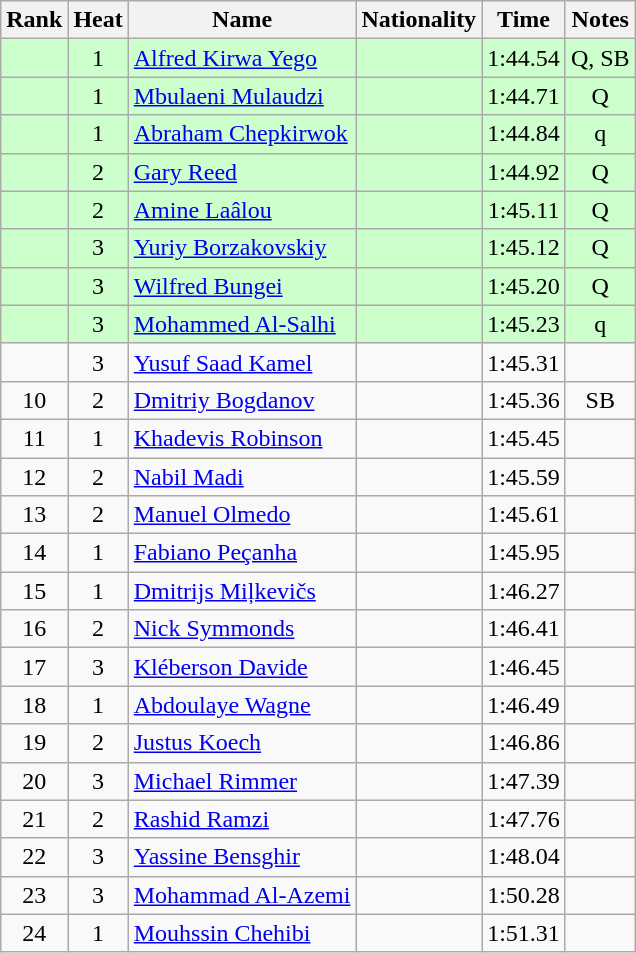<table class="wikitable sortable" style="text-align:center">
<tr>
<th>Rank</th>
<th>Heat</th>
<th>Name</th>
<th>Nationality</th>
<th>Time</th>
<th>Notes</th>
</tr>
<tr bgcolor=ccffcc>
<td></td>
<td>1</td>
<td align=left><a href='#'>Alfred Kirwa Yego</a></td>
<td align=left></td>
<td>1:44.54</td>
<td>Q, SB</td>
</tr>
<tr bgcolor=ccffcc>
<td></td>
<td>1</td>
<td align=left><a href='#'>Mbulaeni Mulaudzi</a></td>
<td align=left></td>
<td>1:44.71</td>
<td>Q</td>
</tr>
<tr bgcolor=ccffcc>
<td></td>
<td>1</td>
<td align=left><a href='#'>Abraham Chepkirwok</a></td>
<td align=left></td>
<td>1:44.84</td>
<td>q</td>
</tr>
<tr bgcolor=ccffcc>
<td></td>
<td>2</td>
<td align=left><a href='#'>Gary Reed</a></td>
<td align=left></td>
<td>1:44.92</td>
<td>Q</td>
</tr>
<tr bgcolor=ccffcc>
<td></td>
<td>2</td>
<td align=left><a href='#'>Amine Laâlou</a></td>
<td align=left></td>
<td>1:45.11</td>
<td>Q</td>
</tr>
<tr bgcolor=ccffcc>
<td></td>
<td>3</td>
<td align=left><a href='#'>Yuriy Borzakovskiy</a></td>
<td align=left></td>
<td>1:45.12</td>
<td>Q</td>
</tr>
<tr bgcolor=ccffcc>
<td></td>
<td>3</td>
<td align=left><a href='#'>Wilfred Bungei</a></td>
<td align=left></td>
<td>1:45.20</td>
<td>Q</td>
</tr>
<tr bgcolor=ccffcc>
<td></td>
<td>3</td>
<td align=left><a href='#'>Mohammed Al-Salhi</a></td>
<td align=left></td>
<td>1:45.23</td>
<td>q</td>
</tr>
<tr>
<td></td>
<td>3</td>
<td align=left><a href='#'>Yusuf Saad Kamel</a></td>
<td align=left></td>
<td>1:45.31</td>
<td></td>
</tr>
<tr>
<td>10</td>
<td>2</td>
<td align=left><a href='#'>Dmitriy Bogdanov</a></td>
<td align=left></td>
<td>1:45.36</td>
<td>SB</td>
</tr>
<tr>
<td>11</td>
<td>1</td>
<td align=left><a href='#'>Khadevis Robinson</a></td>
<td align=left></td>
<td>1:45.45</td>
<td></td>
</tr>
<tr>
<td>12</td>
<td>2</td>
<td align=left><a href='#'>Nabil Madi</a></td>
<td align=left></td>
<td>1:45.59</td>
<td></td>
</tr>
<tr>
<td>13</td>
<td>2</td>
<td align=left><a href='#'>Manuel Olmedo</a></td>
<td align=left></td>
<td>1:45.61</td>
<td></td>
</tr>
<tr>
<td>14</td>
<td>1</td>
<td align=left><a href='#'>Fabiano Peçanha</a></td>
<td align=left></td>
<td>1:45.95</td>
<td></td>
</tr>
<tr>
<td>15</td>
<td>1</td>
<td align=left><a href='#'>Dmitrijs Miļkevičs</a></td>
<td align=left></td>
<td>1:46.27</td>
<td></td>
</tr>
<tr>
<td>16</td>
<td>2</td>
<td align=left><a href='#'>Nick Symmonds</a></td>
<td align=left></td>
<td>1:46.41</td>
<td></td>
</tr>
<tr>
<td>17</td>
<td>3</td>
<td align=left><a href='#'>Kléberson Davide</a></td>
<td align=left></td>
<td>1:46.45</td>
<td></td>
</tr>
<tr>
<td>18</td>
<td>1</td>
<td align=left><a href='#'>Abdoulaye Wagne</a></td>
<td align=left></td>
<td>1:46.49</td>
<td></td>
</tr>
<tr>
<td>19</td>
<td>2</td>
<td align=left><a href='#'>Justus Koech</a></td>
<td align=left></td>
<td>1:46.86</td>
<td></td>
</tr>
<tr>
<td>20</td>
<td>3</td>
<td align=left><a href='#'>Michael Rimmer</a></td>
<td align=left></td>
<td>1:47.39</td>
<td></td>
</tr>
<tr>
<td>21</td>
<td>2</td>
<td align=left><a href='#'>Rashid Ramzi</a></td>
<td align=left></td>
<td>1:47.76</td>
<td></td>
</tr>
<tr>
<td>22</td>
<td>3</td>
<td align=left><a href='#'>Yassine Bensghir</a></td>
<td align=left></td>
<td>1:48.04</td>
<td></td>
</tr>
<tr>
<td>23</td>
<td>3</td>
<td align=left><a href='#'>Mohammad Al-Azemi</a></td>
<td align=left></td>
<td>1:50.28</td>
<td></td>
</tr>
<tr>
<td>24</td>
<td>1</td>
<td align=left><a href='#'>Mouhssin Chehibi</a></td>
<td align=left></td>
<td>1:51.31</td>
<td></td>
</tr>
</table>
